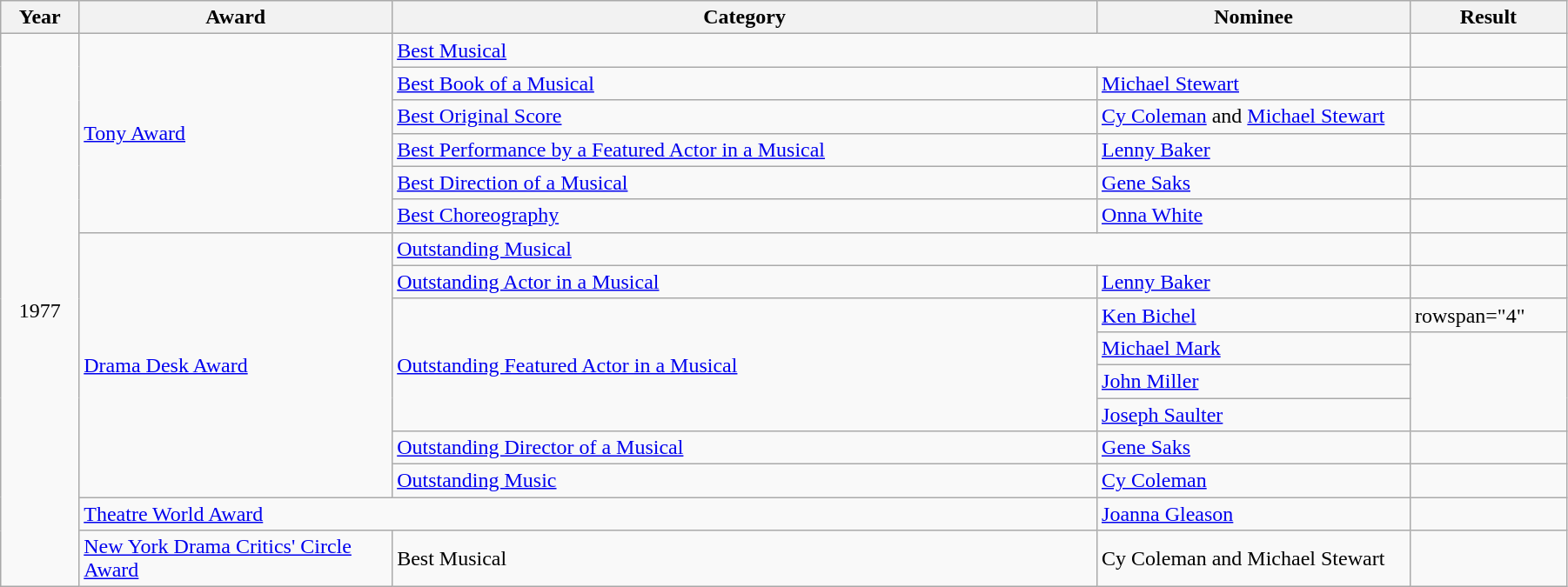<table class="wikitable" width="95%">
<tr>
<th width="5%">Year</th>
<th width="20%">Award</th>
<th width="45%">Category</th>
<th width="20%">Nominee</th>
<th width="10%">Result</th>
</tr>
<tr>
<td rowspan="16" align="center">1977</td>
<td rowspan="6"><a href='#'>Tony Award</a></td>
<td colspan="2"><a href='#'>Best Musical</a></td>
<td></td>
</tr>
<tr>
<td><a href='#'>Best Book of a Musical</a></td>
<td><a href='#'>Michael Stewart</a></td>
<td></td>
</tr>
<tr>
<td><a href='#'>Best Original Score</a></td>
<td><a href='#'>Cy Coleman</a> and <a href='#'>Michael Stewart</a></td>
<td></td>
</tr>
<tr>
<td><a href='#'>Best Performance by a Featured Actor in a Musical</a></td>
<td><a href='#'>Lenny Baker</a></td>
<td></td>
</tr>
<tr>
<td><a href='#'>Best Direction of a Musical</a></td>
<td><a href='#'>Gene Saks</a></td>
<td></td>
</tr>
<tr>
<td><a href='#'>Best Choreography</a></td>
<td><a href='#'>Onna White</a></td>
<td></td>
</tr>
<tr>
<td rowspan="8"><a href='#'>Drama Desk Award</a></td>
<td colspan="2"><a href='#'>Outstanding Musical</a></td>
<td></td>
</tr>
<tr>
<td><a href='#'>Outstanding Actor in a Musical</a></td>
<td><a href='#'>Lenny Baker</a></td>
<td></td>
</tr>
<tr>
<td rowspan="4"><a href='#'>Outstanding Featured Actor in a Musical</a></td>
<td><a href='#'>Ken Bichel</a></td>
<td>rowspan="4" </td>
</tr>
<tr>
<td><a href='#'>Michael Mark</a></td>
</tr>
<tr>
<td><a href='#'>John Miller</a></td>
</tr>
<tr>
<td><a href='#'>Joseph Saulter</a></td>
</tr>
<tr>
<td><a href='#'>Outstanding Director of a Musical</a></td>
<td><a href='#'>Gene Saks</a></td>
<td></td>
</tr>
<tr>
<td><a href='#'>Outstanding Music</a></td>
<td><a href='#'>Cy Coleman</a></td>
<td></td>
</tr>
<tr>
<td colspan="2"><a href='#'>Theatre World Award</a></td>
<td><a href='#'>Joanna Gleason</a></td>
<td></td>
</tr>
<tr>
<td><a href='#'>New York Drama Critics' Circle Award</a></td>
<td>Best Musical</td>
<td>Cy Coleman and Michael Stewart</td>
<td></td>
</tr>
</table>
